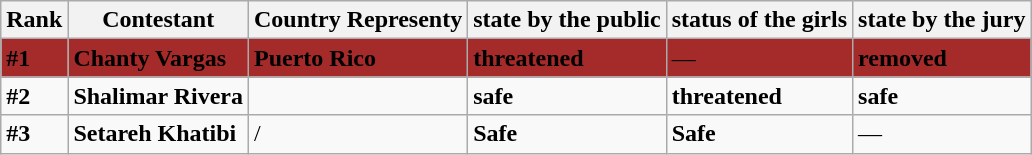<table class="wikitable" border="1">
<tr>
<th>Rank</th>
<th>Contestant</th>
<th>Country Representy</th>
<th>state by the public</th>
<th>status of the girls</th>
<th>state by the jury</th>
</tr>
<tr>
<td bgcolor="brown"><strong>#1</strong></td>
<td bgcolor="brown"><strong>Chanty Vargas</strong></td>
<td bgcolor="brown"><strong> Puerto Rico</strong></td>
<td bgcolor="brown"><strong>threatened</strong></td>
<td bgcolor="brown">—</td>
<td bgcolor="brown"><strong>removed</strong></td>
</tr>
<tr>
<td><strong>#2</strong></td>
<td><strong>Shalimar Rivera</strong></td>
<td><strong></strong></td>
<td><strong>safe</strong></td>
<td><strong>threatened</strong></td>
<td><strong>safe</strong></td>
</tr>
<tr>
<td><strong>#3</strong></td>
<td><strong>Setareh Khatibi</strong></td>
<td><strong></strong>/<strong></strong></td>
<td><strong>Safe</strong></td>
<td><strong>Safe</strong></td>
<td>—</td>
</tr>
</table>
